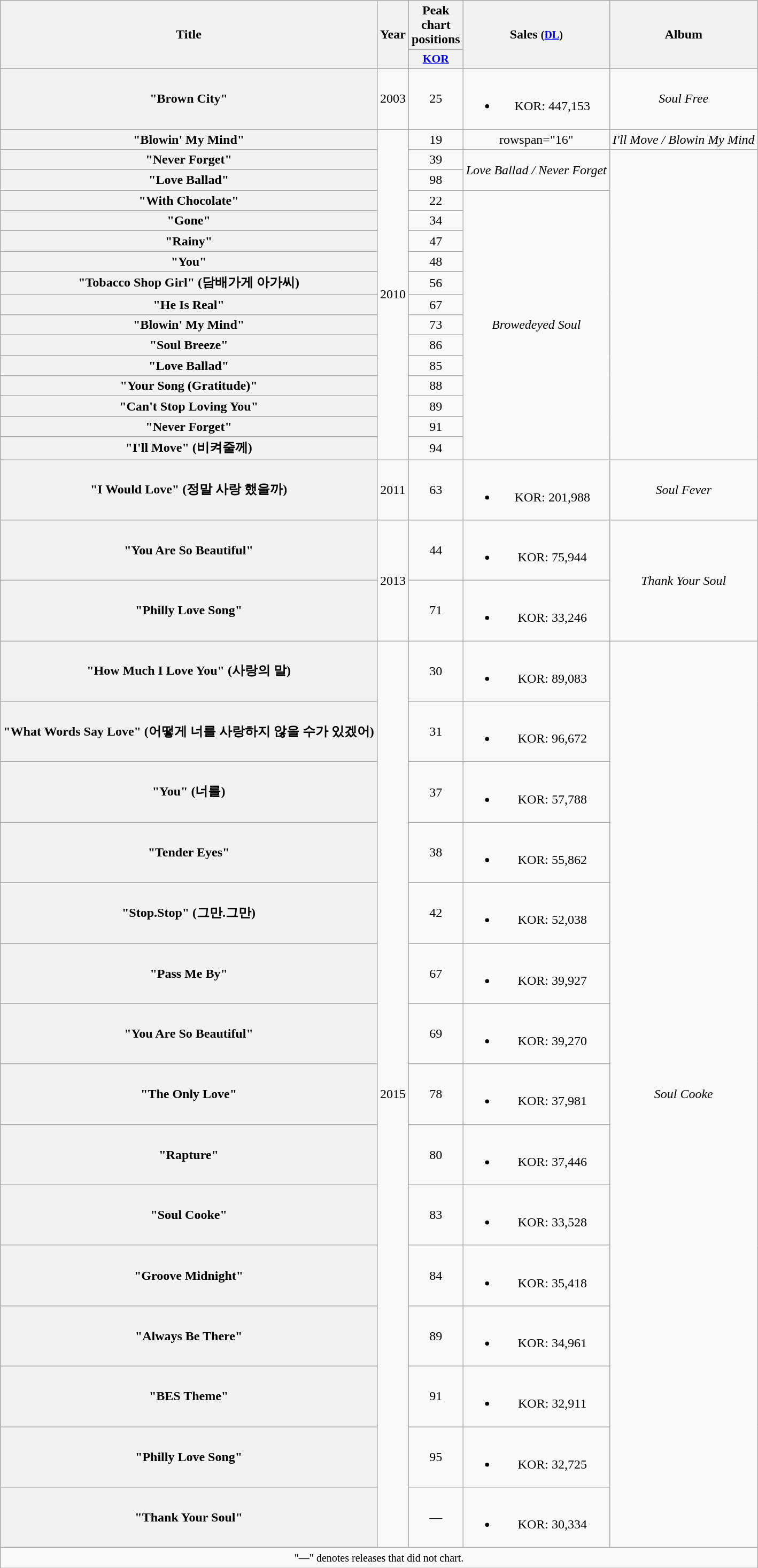<table class="wikitable plainrowheaders" style="text-align:center;">
<tr>
<th scope="col" rowspan="2">Title</th>
<th scope="col" rowspan="2">Year</th>
<th scope="col" colspan="1">Peak chart positions</th>
<th scope="col" rowspan="2">Sales <small>(<a href='#'>DL</a>)</small></th>
<th scope="col" rowspan="2">Album</th>
</tr>
<tr>
<th scope="col" style="width:3.5em;font-size:90%;"><a href='#'>KOR</a><br></th>
</tr>
<tr>
<th scope="row">"Brown City"</th>
<td>2003</td>
<td>25</td>
<td><br><ul><li>KOR: 447,153</li></ul></td>
<td><em>Soul Free</em></td>
</tr>
<tr>
<th scope="row">"Blowin' My Mind"</th>
<td rowspan="16">2010</td>
<td>19</td>
<td>rowspan="16" </td>
<td><em>I'll Move / Blowin My Mind</em></td>
</tr>
<tr>
<th scope="row">"Never Forget"</th>
<td>39</td>
<td rowspan="2"><em>Love Ballad / Never Forget</em></td>
</tr>
<tr>
<th scope="row">"Love Ballad" </th>
<td>98</td>
</tr>
<tr>
<th scope="row">"With Chocolate"</th>
<td>22</td>
<td rowspan="13"><em>Browedeyed Soul</em></td>
</tr>
<tr>
<th scope="row">"Gone"</th>
<td>34</td>
</tr>
<tr>
<th scope="row">"Rainy"</th>
<td>47</td>
</tr>
<tr>
<th scope="row">"You"</th>
<td>48</td>
</tr>
<tr>
<th scope="row">"Tobacco Shop Girl" (담배가게 아가씨)</th>
<td>56</td>
</tr>
<tr>
<th scope="row">"He Is Real"</th>
<td>67</td>
</tr>
<tr>
<th scope="row">"Blowin' My Mind"</th>
<td>73</td>
</tr>
<tr>
<th scope="row">"Soul Breeze"</th>
<td>86</td>
</tr>
<tr>
<th scope="row">"Love Ballad"</th>
<td>85</td>
</tr>
<tr>
<th scope="row">"Your Song (Gratitude)"</th>
<td>88</td>
</tr>
<tr>
<th scope="row">"Can't Stop Loving You"</th>
<td>89</td>
</tr>
<tr>
<th scope="row">"Never Forget"</th>
<td>91</td>
</tr>
<tr>
<th scope="row">"I'll Move" (비켜줄께)</th>
<td>94</td>
</tr>
<tr>
<th scope="row">"I Would Love" (정말 사랑 했을까) </th>
<td>2011</td>
<td>63</td>
<td><br><ul><li>KOR: 201,988</li></ul></td>
<td><em>Soul Fever</em></td>
</tr>
<tr>
<th scope="row">"You Are So Beautiful"</th>
<td rowspan="2">2013</td>
<td>44</td>
<td><br><ul><li>KOR: 75,944</li></ul></td>
<td rowspan="2"><em>Thank Your Soul</em></td>
</tr>
<tr>
<th scope="row">"Philly Love Song"</th>
<td>71</td>
<td><br><ul><li>KOR: 33,246</li></ul></td>
</tr>
<tr>
<th scope="row">"How Much I Love You" (사랑의 말)</th>
<td rowspan="15">2015</td>
<td>30</td>
<td><br><ul><li>KOR: 89,083</li></ul></td>
<td rowspan="15"><em>Soul Cooke</em></td>
</tr>
<tr>
<th scope="row">"What Words Say Love" (어떻게 너를 사랑하지 않을 수가 있겠어)</th>
<td>31</td>
<td><br><ul><li>KOR: 96,672</li></ul></td>
</tr>
<tr>
<th scope="row">"You" (너를)</th>
<td>37</td>
<td><br><ul><li>KOR: 57,788</li></ul></td>
</tr>
<tr>
<th scope="row">"Tender Eyes"<br></th>
<td>38</td>
<td><br><ul><li>KOR: 55,862</li></ul></td>
</tr>
<tr>
<th scope="row">"Stop.Stop" (그만.그만)<br></th>
<td>42</td>
<td><br><ul><li>KOR: 52,038</li></ul></td>
</tr>
<tr>
<th scope="row">"Pass Me By"</th>
<td>67</td>
<td><br><ul><li>KOR: 39,927</li></ul></td>
</tr>
<tr>
<th scope="row">"You Are So Beautiful"</th>
<td>69</td>
<td><br><ul><li>KOR: 39,270</li></ul></td>
</tr>
<tr>
<th scope="row">"The Only Love"</th>
<td>78</td>
<td><br><ul><li>KOR: 37,981</li></ul></td>
</tr>
<tr>
<th scope="row">"Rapture"</th>
<td>80</td>
<td><br><ul><li>KOR: 37,446</li></ul></td>
</tr>
<tr>
<th scope="row">"Soul Cooke"</th>
<td>83</td>
<td><br><ul><li>KOR: 33,528</li></ul></td>
</tr>
<tr>
<th scope="row">"Groove Midnight"</th>
<td>84</td>
<td><br><ul><li>KOR: 35,418</li></ul></td>
</tr>
<tr>
<th scope="row">"Always Be There"</th>
<td>89</td>
<td><br><ul><li>KOR: 34,961</li></ul></td>
</tr>
<tr>
<th scope="row">"BES Theme"</th>
<td>91</td>
<td><br><ul><li>KOR: 32,911</li></ul></td>
</tr>
<tr>
<th scope="row">"Philly Love Song"</th>
<td>95</td>
<td><br><ul><li>KOR: 32,725</li></ul></td>
</tr>
<tr>
<th scope="row">"Thank Your Soul"</th>
<td>—</td>
<td><br><ul><li>KOR: 30,334</li></ul></td>
</tr>
<tr>
<td colspan="5" align="center"><small>"—" denotes releases that did not chart.</small></td>
</tr>
</table>
